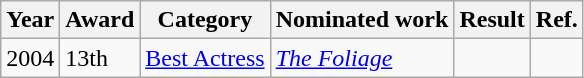<table class="wikitable">
<tr>
<th>Year</th>
<th>Award</th>
<th>Category</th>
<th>Nominated work</th>
<th>Result</th>
<th>Ref.</th>
</tr>
<tr>
<td>2004</td>
<td>13th</td>
<td><a href='#'>Best Actress</a></td>
<td><em><a href='#'>The Foliage</a></em></td>
<td></td>
<td></td>
</tr>
</table>
